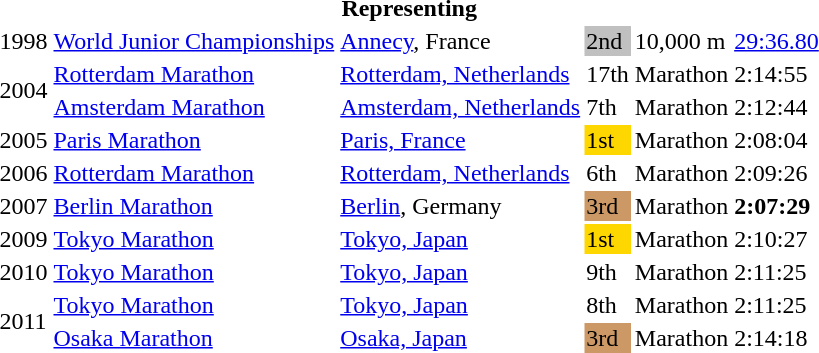<table>
<tr>
<th colspan="6">Representing </th>
</tr>
<tr>
<td>1998</td>
<td><a href='#'>World Junior Championships</a></td>
<td><a href='#'>Annecy</a>, France</td>
<td bgcolor=silver>2nd</td>
<td>10,000 m</td>
<td><a href='#'>29:36.80</a></td>
</tr>
<tr>
<td rowspan=2>2004</td>
<td><a href='#'>Rotterdam Marathon</a></td>
<td><a href='#'>Rotterdam, Netherlands</a></td>
<td>17th</td>
<td>Marathon</td>
<td>2:14:55</td>
</tr>
<tr>
<td><a href='#'>Amsterdam Marathon</a></td>
<td><a href='#'>Amsterdam, Netherlands</a></td>
<td>7th</td>
<td>Marathon</td>
<td>2:12:44</td>
</tr>
<tr>
<td>2005</td>
<td><a href='#'>Paris Marathon</a></td>
<td><a href='#'>Paris, France</a></td>
<td bgcolor="gold">1st</td>
<td>Marathon</td>
<td>2:08:04</td>
</tr>
<tr>
<td>2006</td>
<td><a href='#'>Rotterdam Marathon</a></td>
<td><a href='#'>Rotterdam, Netherlands</a></td>
<td>6th</td>
<td>Marathon</td>
<td>2:09:26</td>
</tr>
<tr>
<td>2007</td>
<td><a href='#'>Berlin Marathon</a></td>
<td><a href='#'>Berlin</a>, Germany</td>
<td bgcolor=cc9966>3rd</td>
<td>Marathon</td>
<td><strong>2:07:29</strong></td>
</tr>
<tr>
<td>2009</td>
<td><a href='#'>Tokyo Marathon</a></td>
<td><a href='#'>Tokyo, Japan</a></td>
<td bgcolor="gold">1st</td>
<td>Marathon</td>
<td>2:10:27</td>
</tr>
<tr>
<td>2010</td>
<td><a href='#'>Tokyo Marathon</a></td>
<td><a href='#'>Tokyo, Japan</a></td>
<td>9th</td>
<td>Marathon</td>
<td>2:11:25</td>
</tr>
<tr>
<td rowspan=2>2011</td>
<td><a href='#'>Tokyo Marathon</a></td>
<td><a href='#'>Tokyo, Japan</a></td>
<td>8th</td>
<td>Marathon</td>
<td>2:11:25</td>
</tr>
<tr>
<td><a href='#'>Osaka Marathon</a></td>
<td><a href='#'>Osaka, Japan</a></td>
<td bgcolor=cc9966>3rd</td>
<td>Marathon</td>
<td>2:14:18</td>
</tr>
</table>
